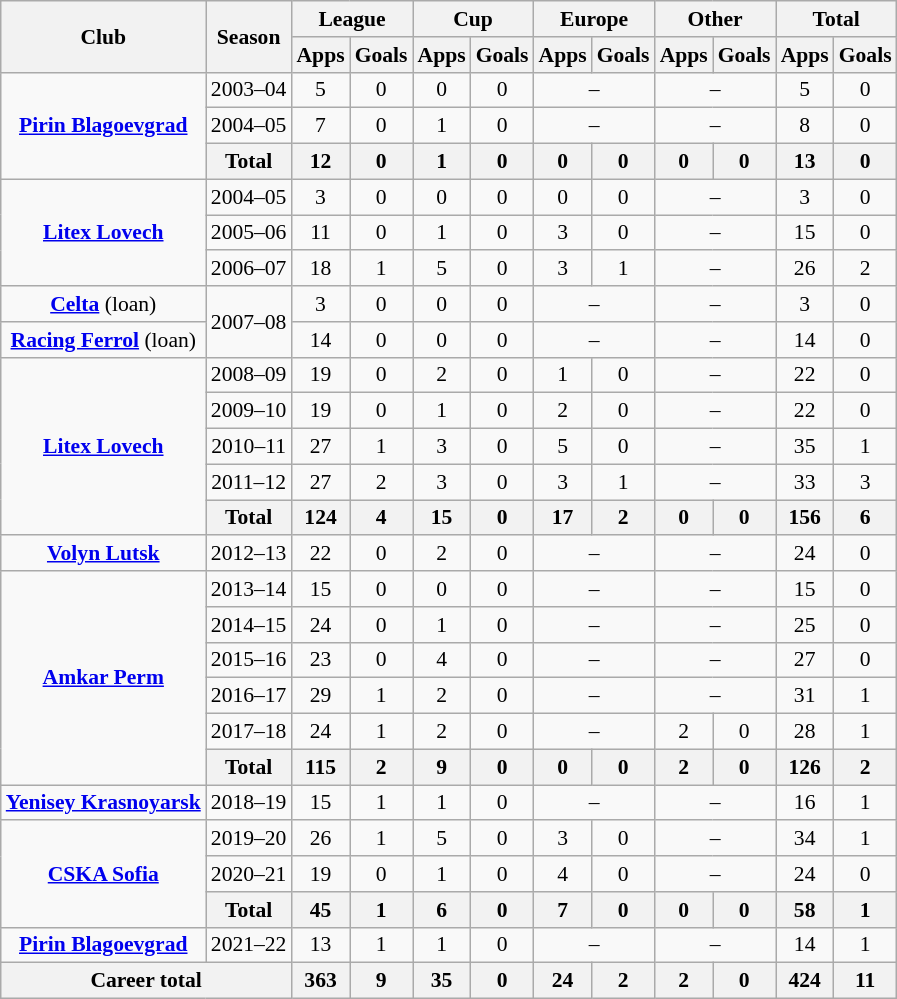<table class="wikitable" style="font-size:90%; text-align: center;">
<tr>
<th rowspan="2">Club</th>
<th rowspan="2">Season</th>
<th colspan="2">League</th>
<th colspan="2">Cup</th>
<th colspan="2">Europe</th>
<th colspan="2">Other</th>
<th colspan="2">Total</th>
</tr>
<tr>
<th>Apps</th>
<th>Goals</th>
<th>Apps</th>
<th>Goals</th>
<th>Apps</th>
<th>Goals</th>
<th>Apps</th>
<th>Goals</th>
<th>Apps</th>
<th>Goals</th>
</tr>
<tr>
<td rowspan="3" valign="center"><strong><a href='#'>Pirin Blagoevgrad</a></strong></td>
<td>2003–04</td>
<td>5</td>
<td>0</td>
<td>0</td>
<td>0</td>
<td colspan=2>–</td>
<td colspan=2>–</td>
<td>5</td>
<td>0</td>
</tr>
<tr>
<td>2004–05</td>
<td>7</td>
<td>0</td>
<td>1</td>
<td>0</td>
<td colspan=2>–</td>
<td colspan=2>–</td>
<td>8</td>
<td>0</td>
</tr>
<tr>
<th><strong>Total</strong></th>
<th><strong>12</strong></th>
<th><strong>0</strong></th>
<th><strong>1</strong></th>
<th><strong>0</strong></th>
<th><strong>0</strong></th>
<th><strong>0</strong></th>
<th><strong>0</strong></th>
<th><strong>0</strong></th>
<th><strong>13</strong></th>
<th><strong>0</strong></th>
</tr>
<tr>
<td rowspan="3" valign="center"><strong><a href='#'>Litex Lovech</a></strong></td>
<td>2004–05</td>
<td>3</td>
<td>0</td>
<td>0</td>
<td>0</td>
<td>0</td>
<td>0</td>
<td colspan=2>–</td>
<td>3</td>
<td>0</td>
</tr>
<tr>
<td>2005–06</td>
<td>11</td>
<td>0</td>
<td>1</td>
<td>0</td>
<td>3</td>
<td>0</td>
<td colspan=2>–</td>
<td>15</td>
<td>0</td>
</tr>
<tr>
<td>2006–07</td>
<td>18</td>
<td>1</td>
<td>5</td>
<td>0</td>
<td>3</td>
<td>1</td>
<td colspan=2>–</td>
<td>26</td>
<td>2</td>
</tr>
<tr>
<td rowspan="1" valign="center"><strong><a href='#'>Celta</a></strong> (loan)</td>
<td rowspan="2">2007–08</td>
<td>3</td>
<td>0</td>
<td>0</td>
<td>0</td>
<td colspan=2>–</td>
<td colspan=2>–</td>
<td>3</td>
<td>0</td>
</tr>
<tr>
<td rowspan="1" valign="center"><strong><a href='#'>Racing Ferrol</a></strong> (loan)</td>
<td>14</td>
<td>0</td>
<td>0</td>
<td>0</td>
<td colspan=2>–</td>
<td colspan=2>–</td>
<td>14</td>
<td>0</td>
</tr>
<tr>
<td rowspan="5" valign="center"><strong><a href='#'>Litex Lovech</a></strong></td>
<td>2008–09</td>
<td>19</td>
<td>0</td>
<td>2</td>
<td>0</td>
<td>1</td>
<td>0</td>
<td colspan=2>–</td>
<td>22</td>
<td>0</td>
</tr>
<tr>
<td>2009–10</td>
<td>19</td>
<td>0</td>
<td>1</td>
<td>0</td>
<td>2</td>
<td>0</td>
<td colspan=2>–</td>
<td>22</td>
<td>0</td>
</tr>
<tr>
<td>2010–11</td>
<td>27</td>
<td>1</td>
<td>3</td>
<td>0</td>
<td>5</td>
<td>0</td>
<td colspan=2>–</td>
<td>35</td>
<td>1</td>
</tr>
<tr>
<td>2011–12</td>
<td>27</td>
<td>2</td>
<td>3</td>
<td>0</td>
<td>3</td>
<td>1</td>
<td colspan=2>–</td>
<td>33</td>
<td>3</td>
</tr>
<tr>
<th><strong>Total</strong></th>
<th><strong>124</strong></th>
<th><strong>4</strong></th>
<th><strong>15</strong></th>
<th><strong>0</strong></th>
<th><strong>17</strong></th>
<th><strong>2</strong></th>
<th><strong>0</strong></th>
<th><strong>0</strong></th>
<th><strong>156</strong></th>
<th><strong>6</strong></th>
</tr>
<tr>
<td rowspan="1" valign="center"><strong><a href='#'>Volyn Lutsk</a></strong></td>
<td>2012–13</td>
<td>22</td>
<td>0</td>
<td>2</td>
<td>0</td>
<td colspan=2>–</td>
<td colspan=2>–</td>
<td>24</td>
<td>0</td>
</tr>
<tr>
<td rowspan="6" valign="center"><strong><a href='#'>Amkar Perm</a></strong></td>
<td>2013–14</td>
<td>15</td>
<td>0</td>
<td>0</td>
<td>0</td>
<td colspan=2>–</td>
<td colspan=2>–</td>
<td>15</td>
<td>0</td>
</tr>
<tr>
<td>2014–15</td>
<td>24</td>
<td>0</td>
<td>1</td>
<td>0</td>
<td colspan=2>–</td>
<td colspan=2>–</td>
<td>25</td>
<td>0</td>
</tr>
<tr>
<td>2015–16</td>
<td>23</td>
<td>0</td>
<td>4</td>
<td>0</td>
<td colspan=2>–</td>
<td colspan=2>–</td>
<td>27</td>
<td>0</td>
</tr>
<tr>
<td>2016–17</td>
<td>29</td>
<td>1</td>
<td>2</td>
<td>0</td>
<td colspan=2>–</td>
<td colspan=2>–</td>
<td>31</td>
<td>1</td>
</tr>
<tr>
<td>2017–18</td>
<td>24</td>
<td>1</td>
<td>2</td>
<td>0</td>
<td colspan=2>–</td>
<td>2</td>
<td>0</td>
<td>28</td>
<td>1</td>
</tr>
<tr>
<th><strong>Total</strong></th>
<th><strong>115</strong></th>
<th><strong>2</strong></th>
<th><strong>9</strong></th>
<th><strong>0</strong></th>
<th><strong>0</strong></th>
<th><strong>0</strong></th>
<th><strong>2</strong></th>
<th><strong>0</strong></th>
<th><strong>126</strong></th>
<th><strong>2</strong></th>
</tr>
<tr>
<td rowspan="1" valign="center"><strong><a href='#'>Yenisey Krasnoyarsk</a></strong></td>
<td>2018–19</td>
<td>15</td>
<td>1</td>
<td>1</td>
<td>0</td>
<td colspan=2>–</td>
<td colspan=2>–</td>
<td>16</td>
<td>1</td>
</tr>
<tr>
<td rowspan="3" valign="center"><strong><a href='#'>CSKA Sofia</a></strong></td>
<td>2019–20</td>
<td>26</td>
<td>1</td>
<td>5</td>
<td>0</td>
<td>3</td>
<td>0</td>
<td colspan=2>–</td>
<td>34</td>
<td>1</td>
</tr>
<tr>
<td>2020–21</td>
<td>19</td>
<td>0</td>
<td>1</td>
<td>0</td>
<td>4</td>
<td>0</td>
<td colspan=2>–</td>
<td>24</td>
<td>0</td>
</tr>
<tr>
<th><strong>Total</strong></th>
<th><strong>45</strong></th>
<th><strong>1</strong></th>
<th><strong>6</strong></th>
<th><strong>0</strong></th>
<th><strong>7</strong></th>
<th><strong>0</strong></th>
<th><strong>0</strong></th>
<th><strong>0</strong></th>
<th><strong>58</strong></th>
<th><strong>1</strong></th>
</tr>
<tr>
<td valign="center"><strong><a href='#'>Pirin Blagoevgrad</a></strong></td>
<td>2021–22</td>
<td>13</td>
<td>1</td>
<td>1</td>
<td>0</td>
<td colspan=2>–</td>
<td colspan=2>–</td>
<td>14</td>
<td>1</td>
</tr>
<tr>
<th colspan=2><strong>Career total</strong></th>
<th><strong>363</strong></th>
<th><strong>9</strong></th>
<th><strong>35</strong></th>
<th><strong>0</strong></th>
<th><strong>24</strong></th>
<th><strong>2</strong></th>
<th><strong>2</strong></th>
<th><strong>0</strong></th>
<th><strong>424</strong></th>
<th><strong>11</strong></th>
</tr>
</table>
